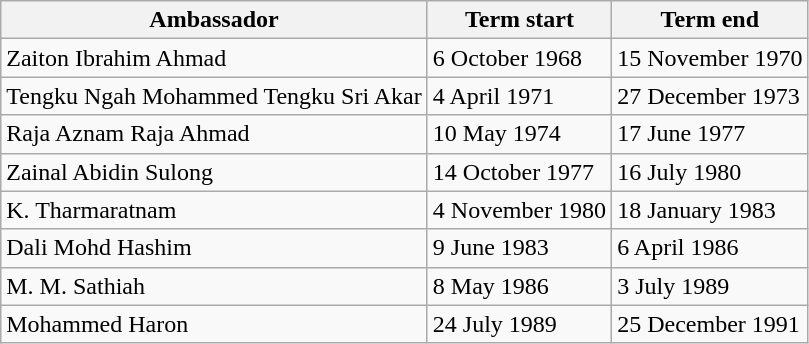<table class=wikitable>
<tr>
<th>Ambassador</th>
<th>Term start</th>
<th>Term end</th>
</tr>
<tr>
<td>Zaiton Ibrahim Ahmad</td>
<td>6 October 1968</td>
<td>15 November 1970</td>
</tr>
<tr>
<td>Tengku Ngah Mohammed Tengku Sri Akar</td>
<td>4 April 1971</td>
<td>27 December 1973</td>
</tr>
<tr>
<td>Raja Aznam Raja Ahmad</td>
<td>10 May 1974</td>
<td>17 June 1977</td>
</tr>
<tr>
<td>Zainal Abidin Sulong</td>
<td>14 October 1977</td>
<td>16 July 1980</td>
</tr>
<tr>
<td>K. Tharmaratnam</td>
<td>4 November 1980</td>
<td>18 January 1983</td>
</tr>
<tr>
<td>Dali Mohd Hashim</td>
<td>9 June 1983</td>
<td>6 April 1986</td>
</tr>
<tr>
<td>M. M. Sathiah</td>
<td>8 May 1986</td>
<td>3 July 1989</td>
</tr>
<tr>
<td>Mohammed Haron</td>
<td>24 July 1989</td>
<td>25 December 1991</td>
</tr>
</table>
